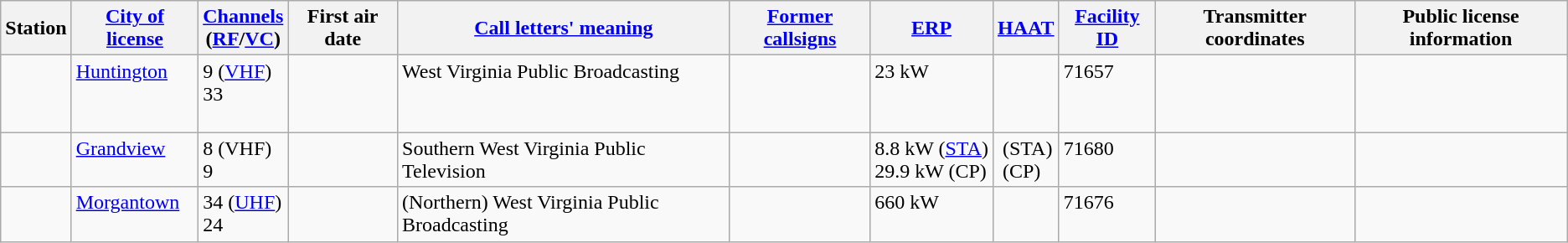<table class="sortable wikitable">
<tr>
<th>Station</th>
<th><a href='#'>City of license</a><br></th>
<th><a href='#'>Channels</a><br>(<a href='#'>RF</a>/<a href='#'>VC</a>)</th>
<th>First air date</th>
<th><a href='#'>Call letters' meaning</a></th>
<th><a href='#'>Former callsigns</a></th>
<th><a href='#'>ERP</a></th>
<th><a href='#'>HAAT</a></th>
<th><a href='#'>Facility ID</a></th>
<th>Transmitter coordinates</th>
<th>Public license information</th>
</tr>
<tr style="vertical-align:top; text-align:left;">
<td></td>
<td><a href='#'>Huntington</a><br></td>
<td>9 (<a href='#'>VHF</a>)<br>33</td>
<td></td>
<td>West Virginia Public Broadcasting</td>
<td><br><br><br></td>
<td>23 kW</td>
<td></td>
<td>71657</td>
<td></td>
<td><br></td>
</tr>
<tr style="vertical-align: top; text-align: left;">
<td></td>
<td><a href='#'>Grandview</a><br></td>
<td>8 (VHF)<br>9</td>
<td></td>
<td>Southern West Virginia Public Television</td>
<td></td>
<td>8.8 kW (<a href='#'>STA</a>)<br>29.9 kW (CP)</td>
<td> (STA)<br> (CP)</td>
<td>71680</td>
<td></td>
<td><br></td>
</tr>
<tr style="vertical-align: top; text-align: left;">
<td></td>
<td><a href='#'>Morgantown</a><br></td>
<td>34 (<a href='#'>UHF</a>)<br>24</td>
<td></td>
<td>(Northern) West Virginia Public Broadcasting</td>
<td><br></td>
<td>660 kW</td>
<td></td>
<td>71676</td>
<td></td>
<td><br></td>
</tr>
</table>
